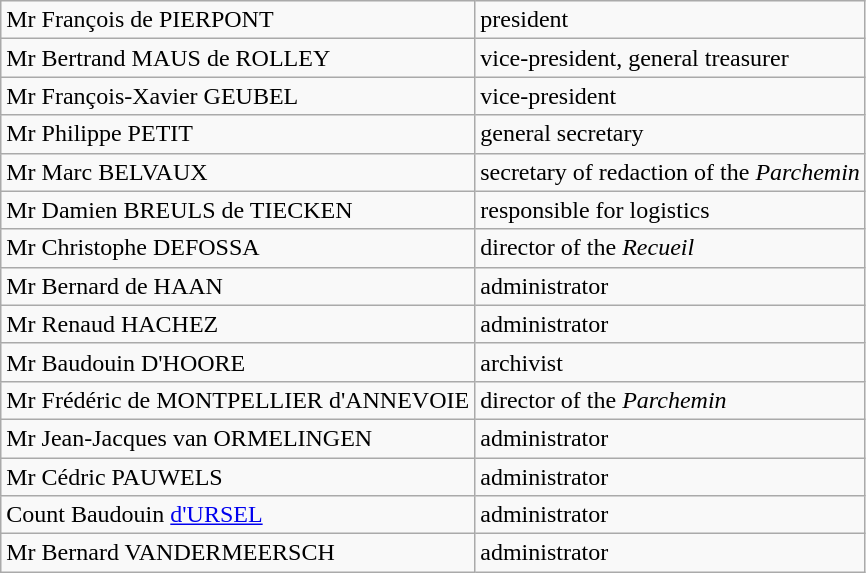<table class="wikitable">
<tr>
<td>Mr François de PIERPONT</td>
<td>president</td>
</tr>
<tr>
<td>Mr Bertrand MAUS de ROLLEY</td>
<td>vice-president, general treasurer</td>
</tr>
<tr>
<td>Mr François-Xavier GEUBEL</td>
<td>vice-president</td>
</tr>
<tr>
<td>Mr Philippe PETIT</td>
<td>general secretary</td>
</tr>
<tr>
<td>Mr Marc BELVAUX</td>
<td>secretary of redaction of the <em>Parchemin</em></td>
</tr>
<tr>
<td>Mr Damien BREULS de TIECKEN</td>
<td>responsible for logistics</td>
</tr>
<tr>
<td>Mr Christophe DEFOSSA</td>
<td>director of the <em>Recueil</em></td>
</tr>
<tr>
<td>Mr Bernard de HAAN</td>
<td>administrator</td>
</tr>
<tr>
<td>Mr Renaud HACHEZ</td>
<td>administrator</td>
</tr>
<tr>
<td>Mr Baudouin D'HOORE</td>
<td>archivist</td>
</tr>
<tr>
<td>Mr Frédéric de MONTPELLIER d'ANNEVOIE</td>
<td>director of the <em>Parchemin</em></td>
</tr>
<tr>
<td>Mr Jean-Jacques van ORMELINGEN</td>
<td>administrator</td>
</tr>
<tr>
<td>Mr Cédric PAUWELS</td>
<td>administrator</td>
</tr>
<tr>
<td>Count Baudouin <a href='#'>d'URSEL</a></td>
<td>administrator</td>
</tr>
<tr>
<td>Mr Bernard VANDERMEERSCH</td>
<td>administrator</td>
</tr>
</table>
